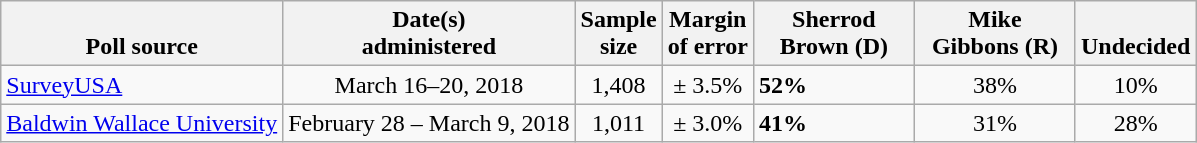<table class="wikitable">
<tr valign=bottom>
<th>Poll source</th>
<th>Date(s)<br>administered</th>
<th>Sample<br>size</th>
<th>Margin<br>of error</th>
<th style="width:100px;">Sherrod<br>Brown (D)</th>
<th style="width:100px;">Mike<br>Gibbons (R)</th>
<th>Undecided</th>
</tr>
<tr>
<td><a href='#'>SurveyUSA</a></td>
<td align=center>March 16–20, 2018</td>
<td align=center>1,408</td>
<td align=center>± 3.5%</td>
<td><strong>52%</strong></td>
<td align=center>38%</td>
<td align=center>10%</td>
</tr>
<tr>
<td><a href='#'>Baldwin Wallace University</a></td>
<td align=center>February 28 – March 9, 2018</td>
<td align=center>1,011</td>
<td align=center>± 3.0%</td>
<td><strong>41%</strong></td>
<td align=center>31%</td>
<td align=center>28%</td>
</tr>
</table>
